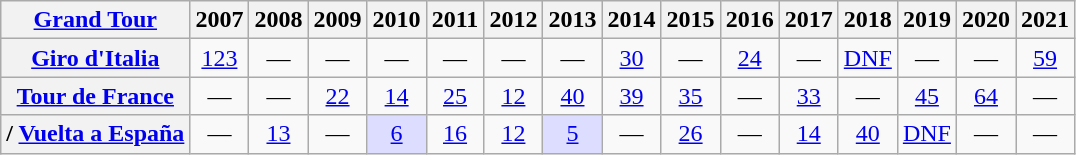<table class="wikitable plainrowheaders">
<tr>
<th><a href='#'>Grand Tour</a></th>
<th scope="col">2007</th>
<th scope="col">2008</th>
<th scope="col">2009</th>
<th scope="col">2010</th>
<th scope="col">2011</th>
<th scope="col">2012</th>
<th scope="col">2013</th>
<th scope="col">2014</th>
<th scope="col">2015</th>
<th scope="col">2016</th>
<th scope="col">2017</th>
<th scope="col">2018</th>
<th scope="col">2019</th>
<th scope="col">2020</th>
<th scope="col">2021</th>
</tr>
<tr style="text-align:center;">
<th scope="row"> <a href='#'>Giro d'Italia</a></th>
<td><a href='#'>123</a></td>
<td>—</td>
<td>—</td>
<td>—</td>
<td>—</td>
<td>—</td>
<td>—</td>
<td><a href='#'>30</a></td>
<td>—</td>
<td><a href='#'>24</a></td>
<td>—</td>
<td><a href='#'>DNF</a></td>
<td>—</td>
<td>—</td>
<td><a href='#'>59</a></td>
</tr>
<tr style="text-align:center;">
<th scope="row"> <a href='#'>Tour de France</a></th>
<td>—</td>
<td>—</td>
<td><a href='#'>22</a></td>
<td><a href='#'>14</a></td>
<td><a href='#'>25</a></td>
<td><a href='#'>12</a></td>
<td><a href='#'>40</a></td>
<td><a href='#'>39</a></td>
<td><a href='#'>35</a></td>
<td>—</td>
<td><a href='#'>33</a></td>
<td>—</td>
<td><a href='#'>45</a></td>
<td><a href='#'>64</a></td>
<td>—</td>
</tr>
<tr style="text-align:center;">
<th scope="row">/ <a href='#'>Vuelta a España</a></th>
<td>—</td>
<td><a href='#'>13</a></td>
<td>—</td>
<td style="background:#ddf;"><a href='#'>6</a></td>
<td><a href='#'>16</a></td>
<td><a href='#'>12</a></td>
<td style="background:#ddf;"><a href='#'>5</a></td>
<td>—</td>
<td><a href='#'>26</a></td>
<td>—</td>
<td><a href='#'>14</a></td>
<td><a href='#'>40</a></td>
<td><a href='#'>DNF</a></td>
<td>—</td>
<td>—</td>
</tr>
</table>
